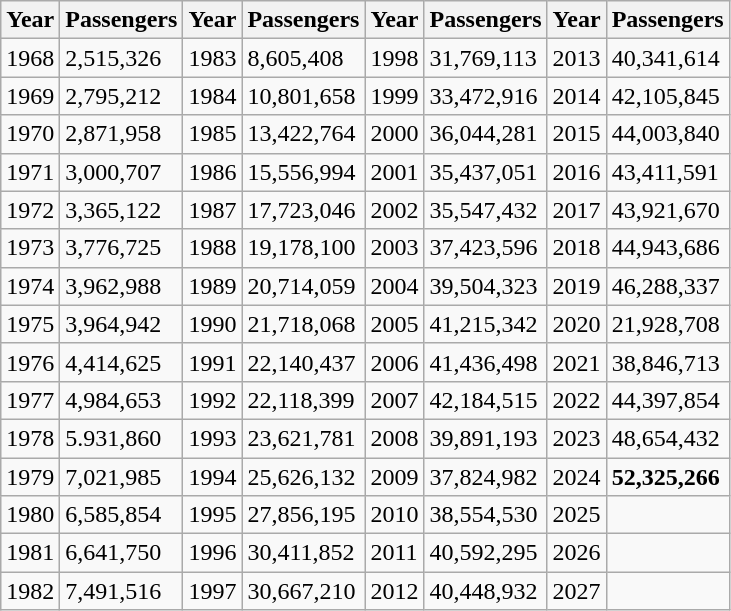<table class="wikitable">
<tr>
<th>Year</th>
<th>Passengers</th>
<th>Year</th>
<th>Passengers</th>
<th>Year</th>
<th>Passengers</th>
<th>Year</th>
<th>Passengers</th>
</tr>
<tr>
<td>1968</td>
<td>2,515,326</td>
<td>1983</td>
<td>8,605,408</td>
<td>1998</td>
<td>31,769,113</td>
<td>2013</td>
<td>40,341,614</td>
</tr>
<tr>
<td>1969</td>
<td>2,795,212</td>
<td>1984</td>
<td>10,801,658</td>
<td>1999</td>
<td>33,472,916</td>
<td>2014</td>
<td>42,105,845</td>
</tr>
<tr>
<td>1970</td>
<td>2,871,958</td>
<td>1985</td>
<td>13,422,764</td>
<td>2000</td>
<td>36,044,281</td>
<td>2015</td>
<td>44,003,840</td>
</tr>
<tr>
<td>1971</td>
<td>3,000,707</td>
<td>1986</td>
<td>15,556,994</td>
<td>2001</td>
<td>35,437,051</td>
<td>2016</td>
<td>43,411,591</td>
</tr>
<tr>
<td>1972</td>
<td>3,365,122</td>
<td>1987</td>
<td>17,723,046</td>
<td>2002</td>
<td>35,547,432</td>
<td>2017</td>
<td>43,921,670</td>
</tr>
<tr>
<td>1973</td>
<td>3,776,725</td>
<td>1988</td>
<td>19,178,100</td>
<td>2003</td>
<td>37,423,596</td>
<td>2018</td>
<td>44,943,686</td>
</tr>
<tr>
<td>1974</td>
<td>3,962,988</td>
<td>1989</td>
<td>20,714,059</td>
<td>2004</td>
<td>39,504,323</td>
<td>2019</td>
<td>46,288,337</td>
</tr>
<tr>
<td>1975</td>
<td>3,964,942</td>
<td>1990</td>
<td>21,718,068</td>
<td>2005</td>
<td>41,215,342</td>
<td>2020</td>
<td>21,928,708</td>
</tr>
<tr>
<td>1976</td>
<td>4,414,625</td>
<td>1991</td>
<td>22,140,437</td>
<td>2006</td>
<td>41,436,498</td>
<td>2021</td>
<td>38,846,713</td>
</tr>
<tr>
<td>1977</td>
<td>4,984,653</td>
<td>1992</td>
<td>22,118,399</td>
<td>2007</td>
<td>42,184,515</td>
<td>2022</td>
<td>44,397,854</td>
</tr>
<tr>
<td>1978</td>
<td>5.931,860</td>
<td>1993</td>
<td>23,621,781</td>
<td>2008</td>
<td>39,891,193</td>
<td>2023</td>
<td>48,654,432</td>
</tr>
<tr>
<td>1979</td>
<td>7,021,985</td>
<td>1994</td>
<td>25,626,132</td>
<td>2009</td>
<td>37,824,982</td>
<td>2024</td>
<td><strong>52,325,266</strong></td>
</tr>
<tr>
<td>1980</td>
<td>6,585,854</td>
<td>1995</td>
<td>27,856,195</td>
<td>2010</td>
<td>38,554,530</td>
<td>2025</td>
<td></td>
</tr>
<tr>
<td>1981</td>
<td>6,641,750</td>
<td>1996</td>
<td>30,411,852</td>
<td>2011</td>
<td>40,592,295</td>
<td>2026</td>
<td></td>
</tr>
<tr>
<td>1982</td>
<td>7,491,516</td>
<td>1997</td>
<td>30,667,210</td>
<td>2012</td>
<td>40,448,932</td>
<td>2027</td>
<td></td>
</tr>
</table>
